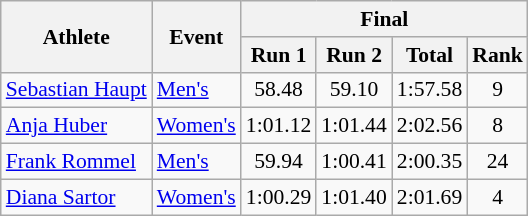<table class="wikitable" style="font-size:90%">
<tr>
<th rowspan="2">Athlete</th>
<th rowspan="2">Event</th>
<th colspan="4">Final</th>
</tr>
<tr>
<th>Run 1</th>
<th>Run 2</th>
<th>Total</th>
<th>Rank</th>
</tr>
<tr>
<td><a href='#'>Sebastian Haupt</a></td>
<td><a href='#'>Men's</a></td>
<td align="center">58.48</td>
<td align="center">59.10</td>
<td align="center">1:57.58</td>
<td align="center">9</td>
</tr>
<tr>
<td><a href='#'>Anja Huber</a></td>
<td><a href='#'>Women's</a></td>
<td align="center">1:01.12</td>
<td align="center">1:01.44</td>
<td align="center">2:02.56</td>
<td align="center">8</td>
</tr>
<tr>
<td><a href='#'>Frank Rommel</a></td>
<td><a href='#'>Men's</a></td>
<td align="center">59.94</td>
<td align="center">1:00.41</td>
<td align="center">2:00.35</td>
<td align="center">24</td>
</tr>
<tr>
<td><a href='#'>Diana Sartor</a></td>
<td><a href='#'>Women's</a></td>
<td align="center">1:00.29</td>
<td align="center">1:01.40</td>
<td align="center">2:01.69</td>
<td align="center">4</td>
</tr>
</table>
